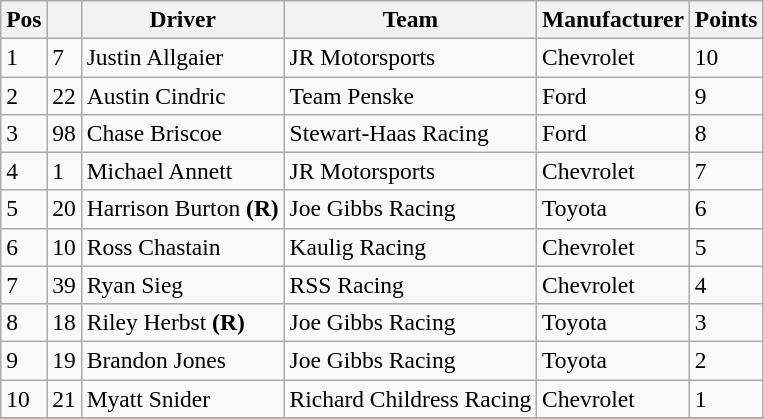<table class="wikitable" style="font-size:98%">
<tr>
<th>Pos</th>
<th></th>
<th>Driver</th>
<th>Team</th>
<th>Manufacturer</th>
<th>Points</th>
</tr>
<tr>
<td>1</td>
<td>7</td>
<td>Justin Allgaier</td>
<td>JR Motorsports</td>
<td>Chevrolet</td>
<td>10</td>
</tr>
<tr>
<td>2</td>
<td>22</td>
<td>Austin Cindric</td>
<td>Team Penske</td>
<td>Ford</td>
<td>9</td>
</tr>
<tr>
<td>3</td>
<td>98</td>
<td>Chase Briscoe</td>
<td>Stewart-Haas Racing</td>
<td>Ford</td>
<td>8</td>
</tr>
<tr>
<td>4</td>
<td>1</td>
<td>Michael Annett</td>
<td>JR Motorsports</td>
<td>Chevrolet</td>
<td>7</td>
</tr>
<tr>
<td>5</td>
<td>20</td>
<td>Harrison Burton <strong>(R)</strong></td>
<td>Joe Gibbs Racing</td>
<td>Toyota</td>
<td>6</td>
</tr>
<tr>
<td>6</td>
<td>10</td>
<td>Ross Chastain</td>
<td>Kaulig Racing</td>
<td>Chevrolet</td>
<td>5</td>
</tr>
<tr>
<td>7</td>
<td>39</td>
<td>Ryan Sieg</td>
<td>RSS Racing</td>
<td>Chevrolet</td>
<td>4</td>
</tr>
<tr>
<td>8</td>
<td>18</td>
<td>Riley Herbst <strong>(R)</strong></td>
<td>Joe Gibbs Racing</td>
<td>Toyota</td>
<td>3</td>
</tr>
<tr>
<td>9</td>
<td>19</td>
<td>Brandon Jones</td>
<td>Joe Gibbs Racing</td>
<td>Toyota</td>
<td>2</td>
</tr>
<tr>
<td>10</td>
<td>21</td>
<td>Myatt Snider</td>
<td>Richard Childress Racing</td>
<td>Chevrolet</td>
<td>1</td>
</tr>
<tr>
</tr>
</table>
